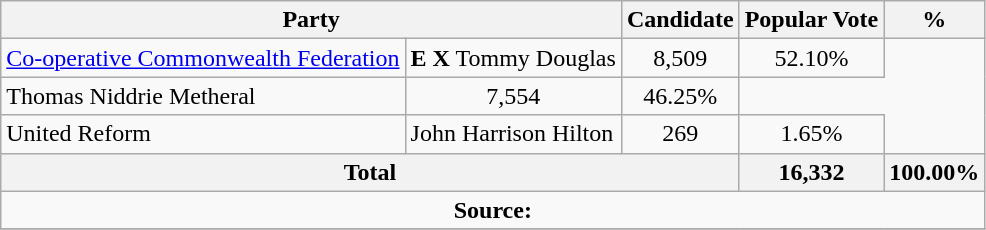<table class="wikitable">
<tr>
<th colspan="2">Party</th>
<th>Candidate</th>
<th>Popular Vote</th>
<th>%</th>
</tr>
<tr>
<td><a href='#'>Co-operative Commonwealth Federation</a></td>
<td><strong>E</strong> <strong>X</strong> Tommy Douglas</td>
<td align=center>8,509</td>
<td align=center>52.10%</td>
</tr>
<tr>
<td>Thomas Niddrie Metheral</td>
<td align=center>7,554</td>
<td align=center>46.25%</td>
</tr>
<tr>
<td>United Reform</td>
<td>John Harrison Hilton</td>
<td align=center>269</td>
<td align=center>1.65%</td>
</tr>
<tr>
<th colspan=3>Total</th>
<th>16,332</th>
<th>100.00%</th>
</tr>
<tr>
<td align="center" colspan=5><strong>Source:</strong> </td>
</tr>
<tr>
</tr>
</table>
